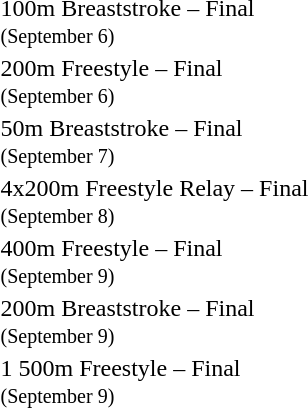<table>
<tr>
<td>100m Breaststroke – Final <br> <small>(September 6)</small></td>
<td></td>
<td></td>
<td></td>
</tr>
<tr>
<td>200m Freestyle – Final <br> <small>(September 6)</small></td>
<td></td>
<td></td>
<td></td>
</tr>
<tr>
<td>50m Breaststroke – Final <br> <small>(September 7)</small></td>
<td></td>
<td></td>
<td></td>
</tr>
<tr>
<td>4x200m Freestyle Relay – Final <br> <small>(September 8)</small></td>
<td></td>
<td></td>
<td></td>
</tr>
<tr>
<td>400m Freestyle – Final <br> <small>(September 9)</small></td>
<td></td>
<td></td>
<td></td>
</tr>
<tr>
<td>200m Breaststroke – Final <br> <small>(September 9)</small></td>
<td></td>
<td></td>
<td></td>
</tr>
<tr>
<td>1 500m Freestyle – Final <br> <small>(September 9)</small></td>
<td></td>
<td></td>
<td></td>
</tr>
</table>
